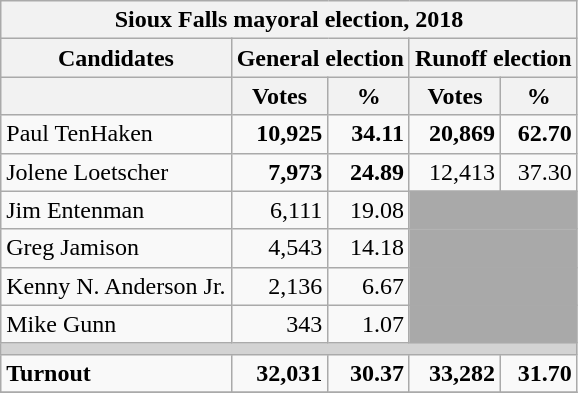<table class=wikitable>
<tr>
<th colspan=5>Sioux Falls mayoral election, 2018</th>
</tr>
<tr>
<th colspan=1><strong>Candidates</strong></th>
<th colspan=2><strong>General election</strong></th>
<th colspan=2><strong>Runoff election</strong></th>
</tr>
<tr>
<th></th>
<th>Votes</th>
<th>%</th>
<th>Votes</th>
<th>%</th>
</tr>
<tr>
<td>Paul TenHaken</td>
<td align="right"><strong>10,925</strong></td>
<td align="right"><strong>34.11</strong></td>
<td align="right"><strong>20,869</strong></td>
<td align="right"><strong>62.70</strong></td>
</tr>
<tr>
<td>Jolene Loetscher</td>
<td align="right"><strong>7,973</strong></td>
<td align="right"><strong>24.89</strong></td>
<td align="right">12,413</td>
<td align="right">37.30</td>
</tr>
<tr>
<td>Jim Entenman</td>
<td align="right">6,111</td>
<td align="right">19.08</td>
<td colspan=2 bgcolor=darkgray></td>
</tr>
<tr>
<td>Greg Jamison</td>
<td align="right">4,543</td>
<td align="right">14.18</td>
<td colspan=2 bgcolor=darkgray></td>
</tr>
<tr>
<td>Kenny N. Anderson Jr.</td>
<td align="right">2,136</td>
<td align="right">6.67</td>
<td colspan=2 bgcolor=darkgray></td>
</tr>
<tr>
<td>Mike Gunn</td>
<td align="right">343</td>
<td align="right">1.07</td>
<td colspan=2 bgcolor=darkgray></td>
</tr>
<tr>
<td colspan=5 bgcolor=lightgray></td>
</tr>
<tr>
<td><strong>Turnout</strong></td>
<td align="right"><strong>32,031</strong></td>
<td align="right"><strong>30.37</strong></td>
<td align="right"><strong>33,282</strong></td>
<td align="right"><strong>31.70</strong></td>
</tr>
<tr>
</tr>
</table>
